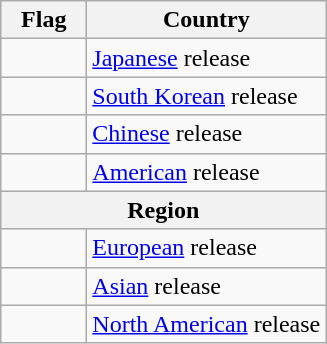<table class="wikitable">
<tr>
<th width=50px>Flag</th>
<th>Country</th>
</tr>
<tr>
<td></td>
<td><a href='#'>Japanese</a> release</td>
</tr>
<tr>
<td></td>
<td><a href='#'>South Korean</a> release</td>
</tr>
<tr>
<td></td>
<td><a href='#'>Chinese</a> release</td>
</tr>
<tr>
<td></td>
<td><a href='#'>American</a> release</td>
</tr>
<tr>
<th colspan=2>Region</th>
</tr>
<tr>
<td></td>
<td><a href='#'>European</a> release</td>
</tr>
<tr>
<td></td>
<td><a href='#'>Asian</a> release</td>
</tr>
<tr>
<td></td>
<td><a href='#'>North American</a> release</td>
</tr>
</table>
